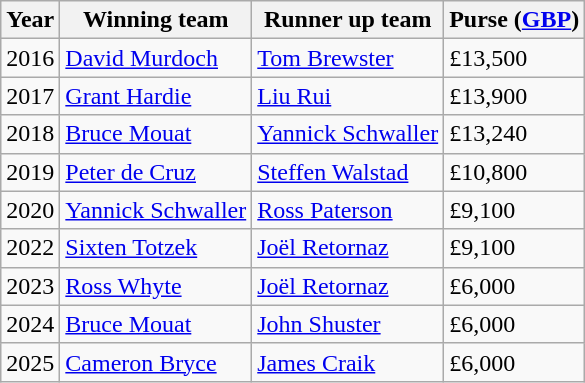<table class="wikitable">
<tr>
<th>Year</th>
<th>Winning team</th>
<th>Runner up team</th>
<th>Purse (<a href='#'>GBP</a>)</th>
</tr>
<tr>
<td>2016</td>
<td> <a href='#'>David Murdoch</a></td>
<td> <a href='#'>Tom Brewster</a></td>
<td>£13,500</td>
</tr>
<tr>
<td>2017</td>
<td> <a href='#'>Grant Hardie</a></td>
<td> <a href='#'>Liu Rui</a></td>
<td>£13,900</td>
</tr>
<tr>
<td>2018</td>
<td> <a href='#'>Bruce Mouat</a></td>
<td> <a href='#'>Yannick Schwaller</a></td>
<td>£13,240</td>
</tr>
<tr>
<td>2019</td>
<td> <a href='#'>Peter de Cruz</a></td>
<td> <a href='#'>Steffen Walstad</a></td>
<td>£10,800</td>
</tr>
<tr>
<td>2020</td>
<td> <a href='#'>Yannick Schwaller</a></td>
<td> <a href='#'>Ross Paterson</a></td>
<td>£9,100</td>
</tr>
<tr>
<td>2022</td>
<td> <a href='#'>Sixten Totzek</a></td>
<td> <a href='#'>Joël Retornaz</a></td>
<td>£9,100</td>
</tr>
<tr>
<td>2023</td>
<td> <a href='#'>Ross Whyte</a></td>
<td> <a href='#'>Joël Retornaz</a></td>
<td>£6,000</td>
</tr>
<tr>
<td>2024</td>
<td> <a href='#'>Bruce Mouat</a></td>
<td> <a href='#'>John Shuster</a></td>
<td>£6,000</td>
</tr>
<tr>
<td>2025</td>
<td> <a href='#'>Cameron Bryce</a></td>
<td> <a href='#'>James Craik</a></td>
<td>£6,000</td>
</tr>
</table>
